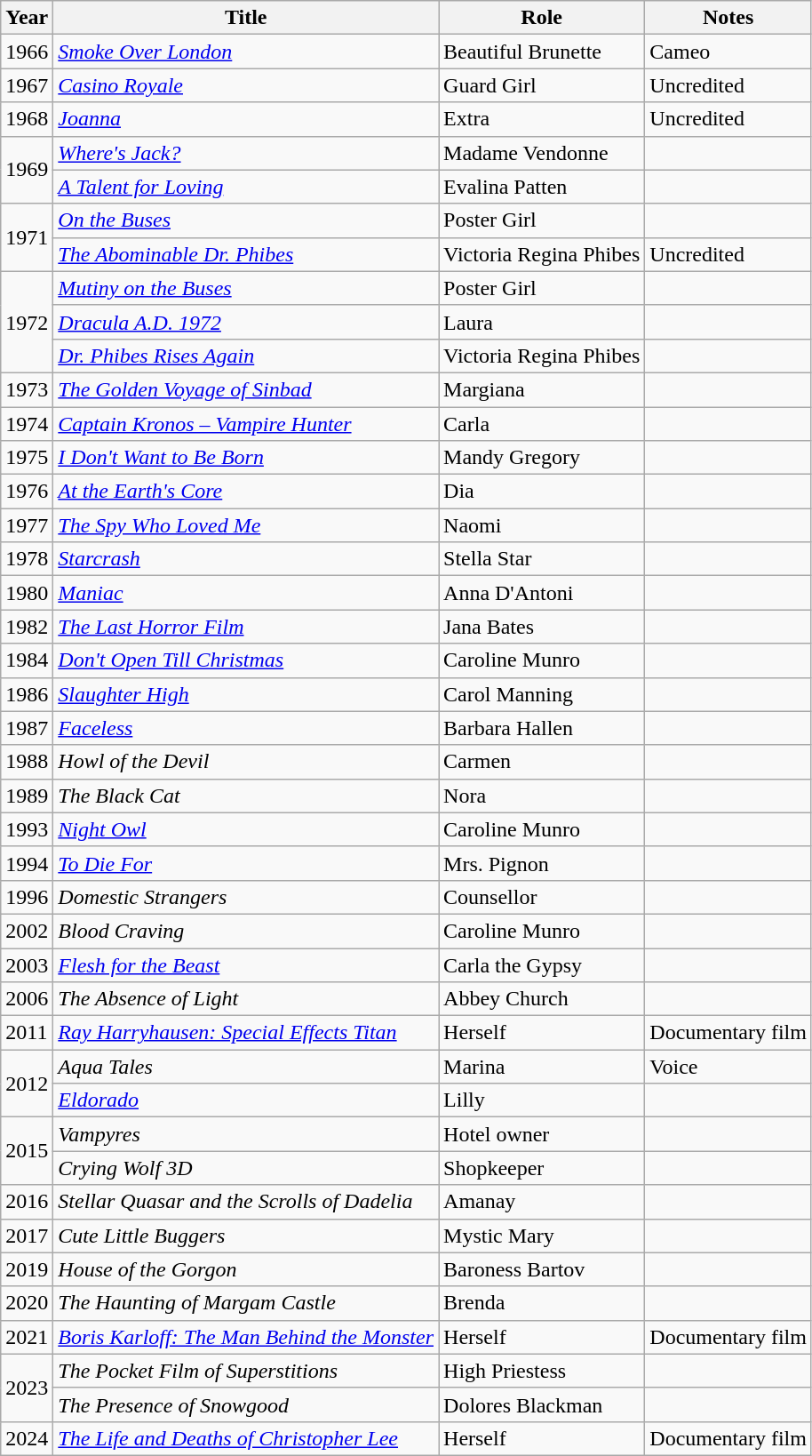<table class="wikitable sortable">
<tr>
<th>Year</th>
<th>Title</th>
<th>Role</th>
<th>Notes</th>
</tr>
<tr>
<td>1966</td>
<td><em><a href='#'>Smoke Over London</a></em></td>
<td>Beautiful Brunette</td>
<td>Cameo</td>
</tr>
<tr>
<td>1967</td>
<td><em><a href='#'>Casino Royale</a></em></td>
<td>Guard Girl</td>
<td>Uncredited</td>
</tr>
<tr>
<td>1968</td>
<td><em><a href='#'>Joanna</a></em></td>
<td>Extra</td>
<td>Uncredited</td>
</tr>
<tr>
<td rowspan=2>1969</td>
<td><em><a href='#'>Where's Jack?</a></em></td>
<td>Madame Vendonne</td>
<td></td>
</tr>
<tr>
<td><em><a href='#'>A Talent for Loving</a></em></td>
<td>Evalina Patten</td>
<td></td>
</tr>
<tr>
<td rowspan=2>1971</td>
<td><em><a href='#'>On the Buses</a></em></td>
<td>Poster Girl</td>
<td></td>
</tr>
<tr>
<td><em><a href='#'>The Abominable Dr. Phibes</a></em></td>
<td>Victoria Regina Phibes</td>
<td>Uncredited</td>
</tr>
<tr>
<td rowspan=3>1972</td>
<td><em><a href='#'>Mutiny on the Buses</a></em></td>
<td>Poster Girl</td>
<td></td>
</tr>
<tr>
<td><em><a href='#'>Dracula A.D. 1972</a></em></td>
<td>Laura</td>
<td></td>
</tr>
<tr>
<td><em><a href='#'>Dr. Phibes Rises Again</a></em></td>
<td>Victoria Regina Phibes</td>
<td></td>
</tr>
<tr>
<td>1973</td>
<td><em><a href='#'>The Golden Voyage of Sinbad</a></em></td>
<td>Margiana</td>
<td></td>
</tr>
<tr>
<td>1974</td>
<td><em><a href='#'>Captain Kronos – Vampire Hunter</a></em></td>
<td>Carla</td>
<td></td>
</tr>
<tr>
<td>1975</td>
<td><em><a href='#'>I Don't Want to Be Born</a></em></td>
<td>Mandy Gregory</td>
<td></td>
</tr>
<tr>
<td>1976</td>
<td><em><a href='#'>At the Earth's Core</a></em></td>
<td>Dia</td>
<td></td>
</tr>
<tr>
<td>1977</td>
<td><em><a href='#'>The Spy Who Loved Me</a></em></td>
<td>Naomi</td>
<td></td>
</tr>
<tr>
<td>1978</td>
<td><em><a href='#'>Starcrash</a></em></td>
<td>Stella Star</td>
<td></td>
</tr>
<tr>
<td>1980</td>
<td><em><a href='#'>Maniac</a></em></td>
<td>Anna D'Antoni</td>
<td></td>
</tr>
<tr>
<td>1982</td>
<td><em><a href='#'>The Last Horror Film</a></em></td>
<td>Jana Bates</td>
<td></td>
</tr>
<tr>
<td>1984</td>
<td><em><a href='#'>Don't Open Till Christmas</a></em></td>
<td>Caroline Munro</td>
<td></td>
</tr>
<tr>
<td>1986</td>
<td><em><a href='#'>Slaughter High</a></em></td>
<td>Carol Manning</td>
<td></td>
</tr>
<tr>
<td>1987</td>
<td><em><a href='#'>Faceless</a></em></td>
<td>Barbara Hallen</td>
<td></td>
</tr>
<tr>
<td>1988</td>
<td><em>Howl of the Devil</em></td>
<td>Carmen</td>
<td></td>
</tr>
<tr>
<td>1989</td>
<td><em>The Black Cat</em></td>
<td>Nora</td>
<td></td>
</tr>
<tr>
<td>1993</td>
<td><em><a href='#'>Night Owl</a></em></td>
<td>Caroline Munro</td>
<td></td>
</tr>
<tr>
<td>1994</td>
<td><em><a href='#'>To Die For</a></em></td>
<td>Mrs. Pignon</td>
<td></td>
</tr>
<tr>
<td>1996</td>
<td><em>Domestic Strangers</em></td>
<td>Counsellor</td>
<td></td>
</tr>
<tr>
<td>2002</td>
<td><em>Blood Craving</em></td>
<td>Caroline Munro</td>
<td></td>
</tr>
<tr>
<td>2003</td>
<td><em><a href='#'>Flesh for the Beast</a></em></td>
<td>Carla the Gypsy</td>
<td></td>
</tr>
<tr>
<td>2006</td>
<td><em>The Absence of Light</em></td>
<td>Abbey Church</td>
<td></td>
</tr>
<tr>
<td>2011</td>
<td><em><a href='#'>Ray Harryhausen: Special Effects Titan</a></em></td>
<td>Herself</td>
<td>Documentary film</td>
</tr>
<tr>
<td rowspan=2>2012</td>
<td><em>Aqua Tales</em></td>
<td>Marina</td>
<td>Voice</td>
</tr>
<tr>
<td><em><a href='#'>Eldorado</a></em></td>
<td>Lilly</td>
<td></td>
</tr>
<tr>
<td rowspan=2>2015</td>
<td><em>Vampyres</em></td>
<td>Hotel owner</td>
<td></td>
</tr>
<tr>
<td><em>Crying Wolf 3D</em></td>
<td>Shopkeeper</td>
<td></td>
</tr>
<tr>
<td>2016</td>
<td><em>Stellar Quasar and the Scrolls of Dadelia</em></td>
<td>Amanay</td>
<td></td>
</tr>
<tr>
<td>2017</td>
<td><em>Cute Little Buggers</em></td>
<td>Mystic Mary</td>
<td></td>
</tr>
<tr>
<td>2019</td>
<td><em>House of the Gorgon</em></td>
<td>Baroness Bartov</td>
<td></td>
</tr>
<tr>
<td>2020</td>
<td><em>The Haunting of Margam Castle</em></td>
<td>Brenda</td>
<td></td>
</tr>
<tr>
<td>2021</td>
<td><em><a href='#'>Boris Karloff: The Man Behind the Monster</a></em></td>
<td>Herself</td>
<td>Documentary film</td>
</tr>
<tr>
<td rowspan=2>2023</td>
<td><em>The Pocket Film of Superstitions</em></td>
<td>High Priestess</td>
<td></td>
</tr>
<tr>
<td><em>The Presence of Snowgood</em></td>
<td>Dolores Blackman</td>
<td></td>
</tr>
<tr>
<td>2024</td>
<td><em><a href='#'>The Life and Deaths of Christopher Lee</a></em></td>
<td>Herself</td>
<td>Documentary film</td>
</tr>
</table>
